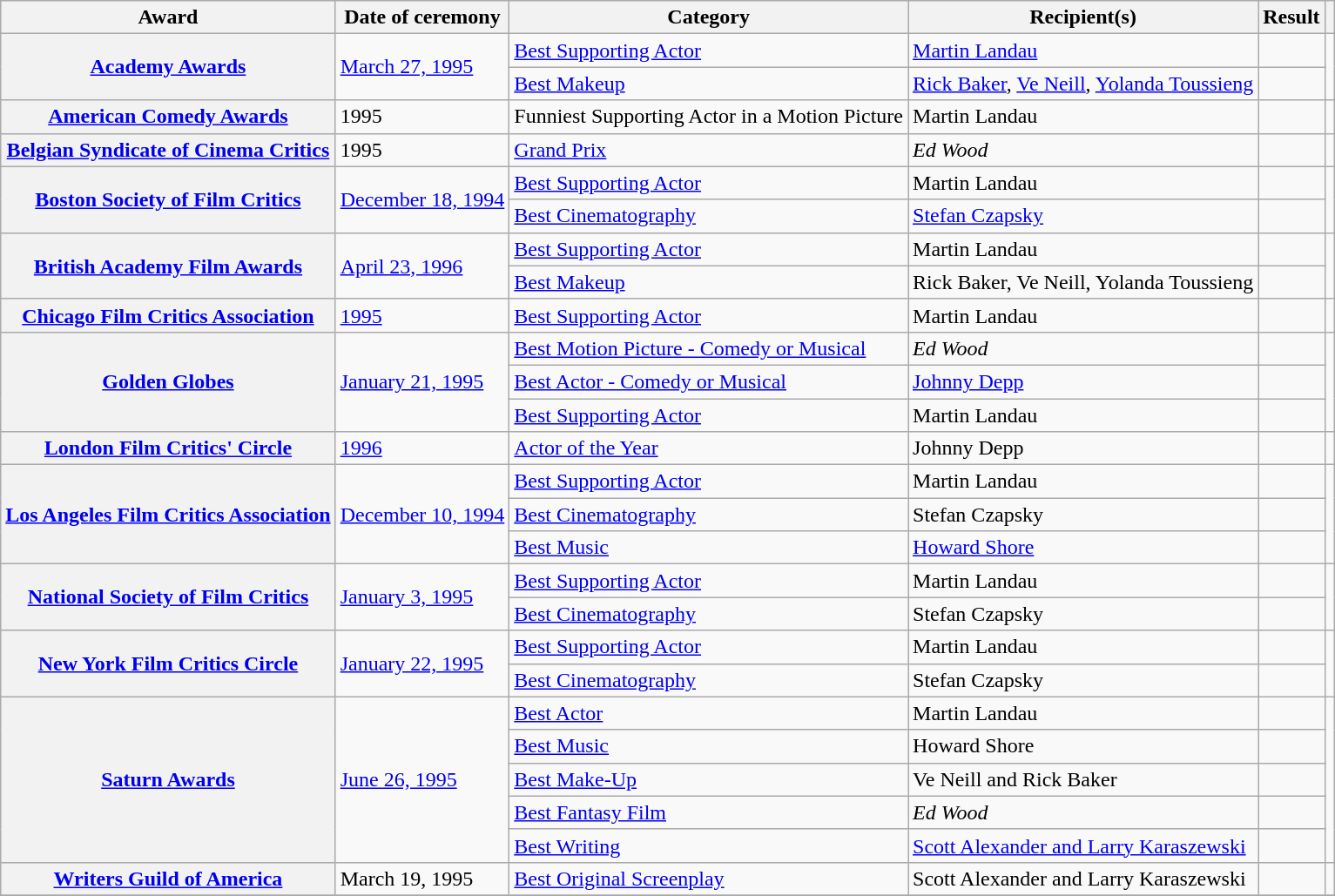<table class="wikitable plainrowheaders sortable">
<tr>
<th scope="col">Award</th>
<th scope="col">Date of ceremony</th>
<th scope="col">Category</th>
<th scope="col">Recipient(s)</th>
<th scope="col">Result</th>
<th scope="col" class="unsortable"></th>
</tr>
<tr>
<th scope="row" rowspan=2><a href='#'>Academy Awards</a></th>
<td rowspan="2"><a href='#'>March 27, 1995</a></td>
<td><a href='#'>Best Supporting Actor</a></td>
<td><a href='#'>Martin Landau</a></td>
<td></td>
<td rowspan="2"></td>
</tr>
<tr>
<td><a href='#'>Best Makeup</a></td>
<td><a href='#'>Rick Baker</a>, <a href='#'>Ve Neill</a>, <a href='#'>Yolanda Toussieng</a></td>
<td></td>
</tr>
<tr>
<th scope="row"><a href='#'>American Comedy Awards</a></th>
<td rowspan="1">1995</td>
<td>Funniest Supporting Actor in a Motion Picture</td>
<td>Martin Landau</td>
<td></td>
<td></td>
</tr>
<tr>
<th scope="row"><a href='#'>Belgian Syndicate of Cinema Critics</a></th>
<td rowspan="1">1995</td>
<td><a href='#'>Grand Prix</a></td>
<td><em>Ed Wood</em></td>
<td></td>
<td></td>
</tr>
<tr>
<th scope="row" rowspan=2><a href='#'>Boston Society of Film Critics</a></th>
<td rowspan="2"><a href='#'>December 18, 1994</a></td>
<td><a href='#'>Best Supporting Actor</a></td>
<td>Martin Landau</td>
<td></td>
<td rowspan="2"></td>
</tr>
<tr>
<td><a href='#'>Best Cinematography</a></td>
<td><a href='#'>Stefan Czapsky</a></td>
<td></td>
</tr>
<tr>
<th scope="row" rowspan=2><a href='#'>British Academy Film Awards</a></th>
<td rowspan="2"><a href='#'>April 23, 1996</a></td>
<td><a href='#'>Best Supporting Actor</a></td>
<td>Martin Landau</td>
<td></td>
<td rowspan="2"></td>
</tr>
<tr>
<td><a href='#'>Best Makeup</a></td>
<td>Rick Baker, Ve Neill, Yolanda Toussieng</td>
<td></td>
</tr>
<tr>
<th scope="row"><a href='#'>Chicago Film Critics Association</a></th>
<td rowspan="1"><a href='#'>1995</a></td>
<td><a href='#'>Best Supporting Actor</a></td>
<td>Martin Landau</td>
<td></td>
<td rowspan="1"></td>
</tr>
<tr>
<th scope="row" rowspan=3><a href='#'>Golden Globes</a></th>
<td rowspan="3"><a href='#'>January 21, 1995</a></td>
<td><a href='#'>Best Motion Picture - Comedy or Musical</a></td>
<td><em>Ed Wood</em></td>
<td></td>
<td rowspan="3"></td>
</tr>
<tr>
<td><a href='#'>Best Actor - Comedy or Musical</a></td>
<td><a href='#'>Johnny Depp</a></td>
<td></td>
</tr>
<tr>
<td><a href='#'>Best Supporting Actor</a></td>
<td>Martin Landau</td>
<td></td>
</tr>
<tr>
<th scope="row"><a href='#'>London Film Critics' Circle</a></th>
<td rowspan="1"><a href='#'>1996</a></td>
<td><a href='#'>Actor of the Year</a></td>
<td>Johnny Depp</td>
<td></td>
<td rowspan="1"></td>
</tr>
<tr>
<th scope="row" rowspan=3><a href='#'>Los Angeles Film Critics Association</a></th>
<td rowspan="3"><a href='#'>December 10, 1994</a></td>
<td><a href='#'>Best Supporting Actor</a></td>
<td>Martin Landau</td>
<td></td>
<td rowspan="3"></td>
</tr>
<tr>
<td><a href='#'>Best Cinematography</a></td>
<td>Stefan Czapsky</td>
<td></td>
</tr>
<tr>
<td><a href='#'>Best Music</a></td>
<td><a href='#'>Howard Shore</a></td>
<td></td>
</tr>
<tr>
<th scope="row" rowspan=2><a href='#'>National Society of Film Critics</a></th>
<td rowspan="2"><a href='#'>January 3, 1995</a></td>
<td><a href='#'>Best Supporting Actor</a></td>
<td>Martin Landau</td>
<td></td>
<td rowspan="2"></td>
</tr>
<tr>
<td><a href='#'>Best Cinematography</a></td>
<td>Stefan Czapsky</td>
<td></td>
</tr>
<tr>
<th scope="row" rowspan=2><a href='#'>New York Film Critics Circle</a></th>
<td rowspan="2"><a href='#'>January 22, 1995</a></td>
<td><a href='#'>Best Supporting Actor</a></td>
<td>Martin Landau</td>
<td></td>
<td rowspan="2"></td>
</tr>
<tr>
<td><a href='#'>Best Cinematography</a></td>
<td>Stefan Czapsky</td>
<td></td>
</tr>
<tr>
<th scope="row" rowspan=5><a href='#'>Saturn Awards</a></th>
<td rowspan="5"><a href='#'>June 26, 1995</a></td>
<td><a href='#'>Best Actor</a></td>
<td>Martin Landau</td>
<td></td>
<td rowspan="5"></td>
</tr>
<tr>
<td><a href='#'>Best Music</a></td>
<td>Howard Shore</td>
<td></td>
</tr>
<tr>
<td><a href='#'>Best Make-Up</a></td>
<td>Ve Neill and Rick Baker</td>
<td></td>
</tr>
<tr>
<td><a href='#'>Best Fantasy Film</a></td>
<td><em>Ed Wood</em></td>
<td></td>
</tr>
<tr>
<td><a href='#'>Best Writing</a></td>
<td><a href='#'>Scott Alexander and Larry Karaszewski</a></td>
<td></td>
</tr>
<tr>
<th scope="row"><a href='#'>Writers Guild of America</a></th>
<td rowspan="1">March 19, 1995</td>
<td><a href='#'>Best Original Screenplay</a></td>
<td>Scott Alexander and Larry Karaszewski</td>
<td></td>
<td rowspan="1"></td>
</tr>
<tr>
</tr>
</table>
